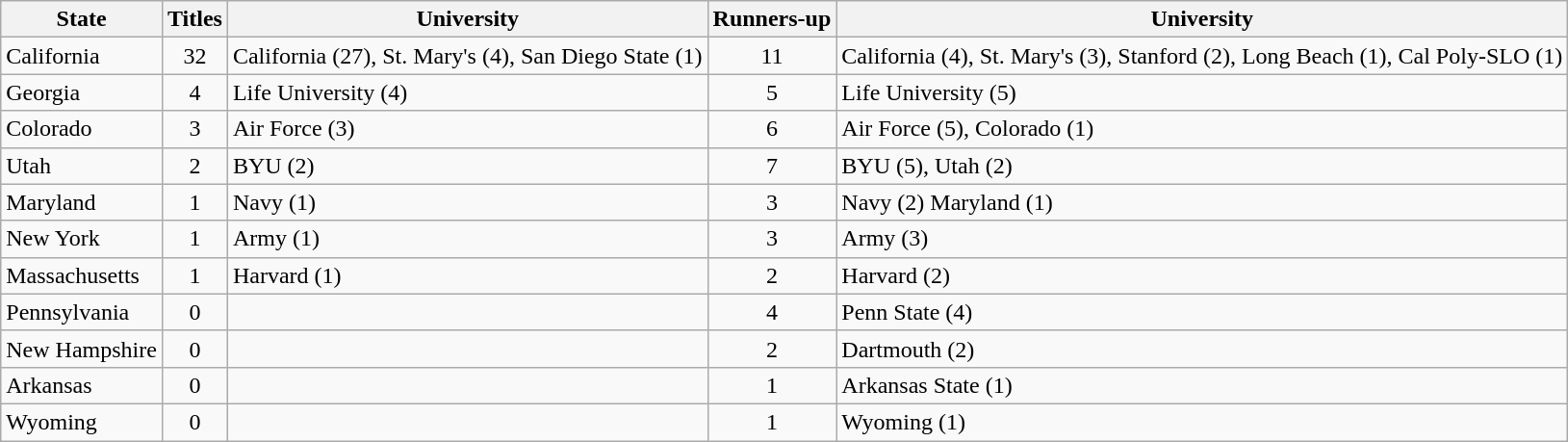<table class="wikitable sortable">
<tr>
<th>State</th>
<th>Titles</th>
<th>University</th>
<th>Runners-up</th>
<th>University</th>
</tr>
<tr>
<td> California</td>
<td style="text-align:center">32</td>
<td>California (27), St. Mary's (4), San Diego State (1)</td>
<td style="text-align:center">11</td>
<td>California (4), St. Mary's (3), Stanford (2), Long Beach (1), Cal Poly-SLO (1)</td>
</tr>
<tr>
<td> Georgia</td>
<td style="text-align:center">4</td>
<td>Life University (4)</td>
<td style="text-align:center">5</td>
<td>Life University (5)</td>
</tr>
<tr>
<td> Colorado</td>
<td style="text-align:center">3</td>
<td>Air Force (3)</td>
<td style="text-align:center">6</td>
<td>Air Force (5), Colorado (1)</td>
</tr>
<tr>
<td> Utah</td>
<td style="text-align:center">2</td>
<td>BYU (2)</td>
<td style="text-align:center">7</td>
<td>BYU (5), Utah (2)</td>
</tr>
<tr>
<td> Maryland</td>
<td style="text-align:center">1</td>
<td>Navy (1)</td>
<td style="text-align:center">3</td>
<td>Navy (2) Maryland (1)</td>
</tr>
<tr>
<td> New York</td>
<td style="text-align:center">1</td>
<td>Army (1)</td>
<td style="text-align:center">3</td>
<td>Army (3)</td>
</tr>
<tr>
<td> Massachusetts</td>
<td style="text-align:center">1</td>
<td>Harvard (1)</td>
<td style="text-align:center">2</td>
<td>Harvard (2)</td>
</tr>
<tr>
<td> Pennsylvania</td>
<td style="text-align:center">0</td>
<td></td>
<td style="text-align:center">4</td>
<td>Penn State (4)</td>
</tr>
<tr>
<td> New Hampshire</td>
<td style="text-align:center">0</td>
<td></td>
<td style="text-align:center">2</td>
<td>Dartmouth (2)</td>
</tr>
<tr>
<td> Arkansas</td>
<td style="text-align:center">0</td>
<td></td>
<td style="text-align:center">1</td>
<td>Arkansas State (1)</td>
</tr>
<tr>
<td> Wyoming</td>
<td style="text-align:center">0</td>
<td></td>
<td style="text-align:center">1</td>
<td>Wyoming (1)</td>
</tr>
</table>
